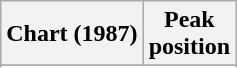<table class="wikitable plainrowheaders sortable">
<tr>
<th scope="col">Chart (1987)</th>
<th scope="col">Peak<br>position</th>
</tr>
<tr>
</tr>
<tr>
</tr>
<tr>
</tr>
</table>
